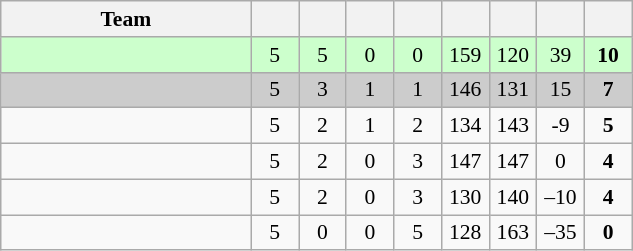<table class="wikitable" style="text-align: center; font-size:90% ">
<tr>
<th width=160>Team</th>
<th width=25></th>
<th width=25></th>
<th width=25></th>
<th width=25></th>
<th width=25></th>
<th width=25></th>
<th width=25></th>
<th width=25></th>
</tr>
<tr bgcolor=#ccffcc>
<td align=left></td>
<td>5</td>
<td>5</td>
<td>0</td>
<td>0</td>
<td>159</td>
<td>120</td>
<td>39</td>
<td><strong>10</strong></td>
</tr>
<tr bgcolor=#cccccc>
<td align=left></td>
<td>5</td>
<td>3</td>
<td>1</td>
<td>1</td>
<td>146</td>
<td>131</td>
<td>15</td>
<td><strong>7</strong></td>
</tr>
<tr>
<td align=left></td>
<td>5</td>
<td>2</td>
<td>1</td>
<td>2</td>
<td>134</td>
<td>143</td>
<td>-9</td>
<td><strong>5</strong></td>
</tr>
<tr>
<td align=left></td>
<td>5</td>
<td>2</td>
<td>0</td>
<td>3</td>
<td>147</td>
<td>147</td>
<td>0</td>
<td><strong>4</strong></td>
</tr>
<tr>
<td align=left></td>
<td>5</td>
<td>2</td>
<td>0</td>
<td>3</td>
<td>130</td>
<td>140</td>
<td>–10</td>
<td><strong>4</strong></td>
</tr>
<tr>
<td align=left></td>
<td>5</td>
<td>0</td>
<td>0</td>
<td>5</td>
<td>128</td>
<td>163</td>
<td>–35</td>
<td><strong>0</strong></td>
</tr>
</table>
